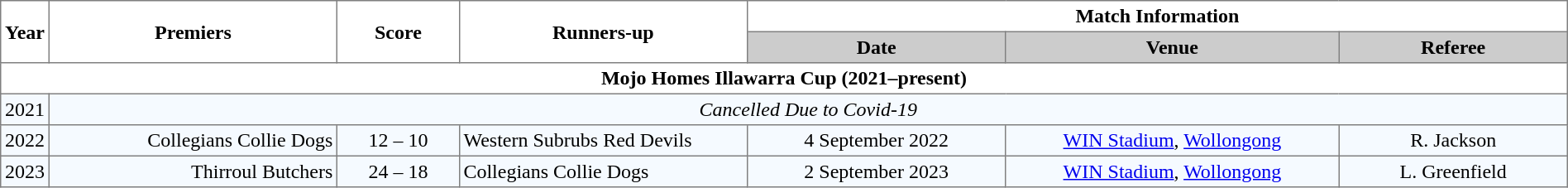<table border="1" cellpadding="3" cellspacing="0" width="100%" style="border-collapse:collapse;  text-align:center;">
<tr>
<th rowspan="2">Year</th>
<th rowspan="2" width="19%">Premiers</th>
<th rowspan="2" width="8%">Score</th>
<th rowspan="2" width="19%">Runners-up</th>
<th colspan="3">Match Information</th>
</tr>
<tr style="background:#CCCCCC">
<th width="17%">Date</th>
<th width="22%">Venue</th>
<th width="50%">Referee</th>
</tr>
<tr>
<th colspan="7">Mojo Homes Illawarra Cup (2021–present)</th>
</tr>
<tr style="text-align:center; background:#f5faff;">
<td>2021</td>
<td colspan="6"><em>Cancelled Due to Covid-19</em></td>
</tr>
<tr style="text-align:center; background:#f5faff;">
<td>2022</td>
<td align="right">Collegians Collie Dogs </td>
<td>12 – 10</td>
<td align="left"> Western Subrubs Red Devils</td>
<td>4 September 2022</td>
<td><a href='#'>WIN Stadium</a>, <a href='#'>Wollongong</a></td>
<td>R. Jackson</td>
</tr>
<tr style="text-align:center; background:#f5faff;">
<td>2023</td>
<td align="right">Thirroul Butchers </td>
<td>24 – 18</td>
<td align="left"> Collegians Collie Dogs</td>
<td>2 September 2023</td>
<td><a href='#'>WIN Stadium</a>, <a href='#'>Wollongong</a></td>
<td>L. Greenfield</td>
</tr>
</table>
